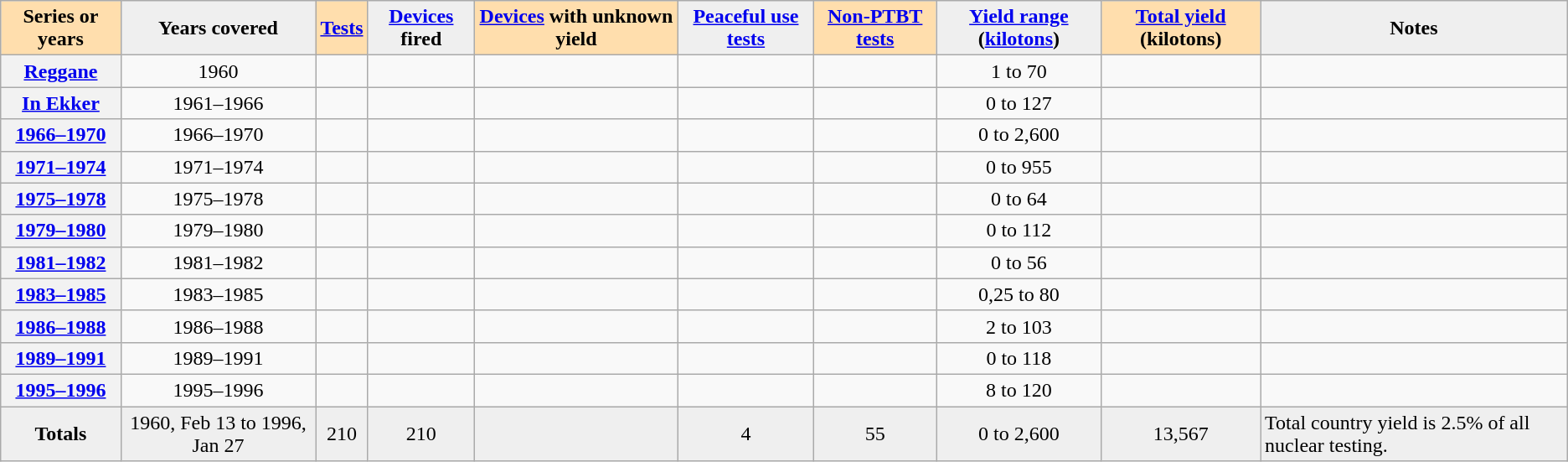<table class="wikitable sortable" style="text-align:center;">
<tr>
<th style="background:#ffdead;">Series or years</th>
<th style="background:#efefef;">Years covered</th>
<th style="background:#ffdead;"><a href='#'>Tests</a></th>
<th style="background:#efefef;"><a href='#'>Devices</a> fired</th>
<th style="background:#ffdead;"><a href='#'>Devices</a> with unknown yield</th>
<th style="background:#efefef;"><a href='#'>Peaceful use tests</a></th>
<th style="background:#ffdead;"><a href='#'>Non-PTBT tests</a></th>
<th style="background:#efefef;" class="unsortable"><a href='#'>Yield range</a> (<a href='#'>kilotons</a>) </th>
<th style="background:#ffdead;"><a href='#'>Total yield</a> (kilotons) </th>
<th style="background:#efefef; text-align:center;" class="unsortable">Notes</th>
</tr>
<tr>
<th><a href='#'>Reggane</a></th>
<td>1960</td>
<td></td>
<td></td>
<td></td>
<td></td>
<td></td>
<td>1 to 70</td>
<td></td>
<td style="text-align:left;"></td>
</tr>
<tr>
<th><a href='#'>In Ekker</a></th>
<td>1961–1966</td>
<td></td>
<td></td>
<td></td>
<td></td>
<td></td>
<td>0 to 127</td>
<td></td>
<td style="text-align:left;"></td>
</tr>
<tr>
<th><a href='#'>1966–1970</a></th>
<td>1966–1970</td>
<td></td>
<td></td>
<td></td>
<td></td>
<td></td>
<td>0 to 2,600</td>
<td></td>
<td style="text-align:left;"></td>
</tr>
<tr>
<th><a href='#'>1971–1974</a></th>
<td>1971–1974</td>
<td></td>
<td></td>
<td></td>
<td></td>
<td></td>
<td>0 to 955</td>
<td></td>
<td style="text-align:left;"></td>
</tr>
<tr>
<th><a href='#'>1975–1978</a></th>
<td>1975–1978</td>
<td></td>
<td></td>
<td></td>
<td></td>
<td></td>
<td>0 to 64</td>
<td></td>
<td style="text-align:left;"></td>
</tr>
<tr>
<th><a href='#'>1979–1980</a></th>
<td>1979–1980</td>
<td></td>
<td></td>
<td></td>
<td></td>
<td></td>
<td>0 to 112</td>
<td></td>
<td style="text-align:left;"></td>
</tr>
<tr>
<th><a href='#'>1981–1982</a></th>
<td>1981–1982</td>
<td></td>
<td></td>
<td></td>
<td></td>
<td></td>
<td>0 to 56</td>
<td></td>
<td style="text-align:left;"></td>
</tr>
<tr>
<th><a href='#'>1983–1985</a></th>
<td>1983–1985</td>
<td></td>
<td></td>
<td></td>
<td></td>
<td></td>
<td>0,25 to 80</td>
<td></td>
<td style="text-align:left;"></td>
</tr>
<tr>
<th><a href='#'>1986–1988</a></th>
<td>1986–1988</td>
<td></td>
<td></td>
<td></td>
<td></td>
<td></td>
<td>2 to 103</td>
<td></td>
<td style="text-align:left;"></td>
</tr>
<tr>
<th><a href='#'>1989–1991</a></th>
<td>1989–1991</td>
<td></td>
<td></td>
<td></td>
<td></td>
<td></td>
<td>0 to 118</td>
<td></td>
<td style="text-align:left;"></td>
</tr>
<tr>
<th><a href='#'>1995–1996</a></th>
<td>1995–1996</td>
<td></td>
<td></td>
<td></td>
<td></td>
<td></td>
<td>8 to 120</td>
<td></td>
<td style="text-align:left;"></td>
</tr>
<tr class="sortbottom">
<th style="background:#efefef;">Totals</th>
<td style="background:#efefef;">1960, Feb 13 to 1996, Jan 27</td>
<td style="background:#efefef;">210</td>
<td style="background:#efefef;">210</td>
<td style="background:#efefef;"></td>
<td style="background:#efefef;">4</td>
<td style="background:#efefef;">55</td>
<td style="background:#efefef;">0 to 2,600</td>
<td style="background:#efefef;">13,567</td>
<td style="background:#efefef;text-align:left;">Total country yield is 2.5% of all nuclear testing.</td>
</tr>
</table>
